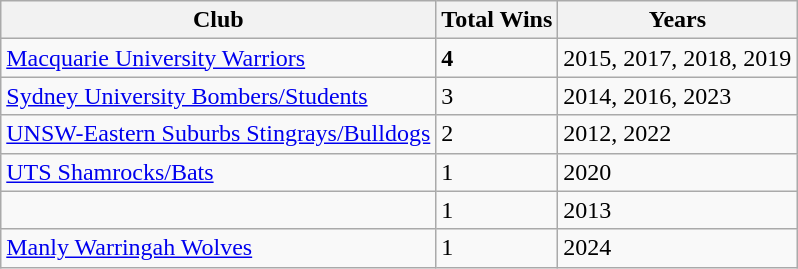<table class="wikitable sortable">
<tr>
<th>Club</th>
<th>Total Wins</th>
<th>Years</th>
</tr>
<tr>
<td><a href='#'>Macquarie University Warriors</a></td>
<td><strong>4</strong></td>
<td>2015, 2017, 2018, 2019</td>
</tr>
<tr>
<td><a href='#'>Sydney University Bombers/Students</a></td>
<td>3</td>
<td>2014, 2016, 2023</td>
</tr>
<tr>
<td><a href='#'>UNSW-Eastern Suburbs Stingrays/Bulldogs</a></td>
<td>2</td>
<td>2012, 2022</td>
</tr>
<tr>
<td><a href='#'>UTS Shamrocks/Bats</a></td>
<td>1</td>
<td>2020</td>
</tr>
<tr>
<td></td>
<td>1</td>
<td>2013</td>
</tr>
<tr>
<td><a href='#'>Manly Warringah Wolves</a></td>
<td>1</td>
<td>2024</td>
</tr>
</table>
